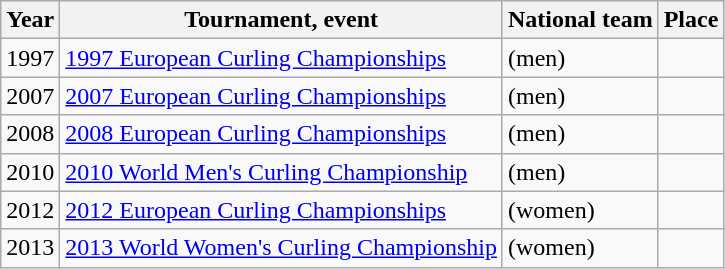<table class="wikitable">
<tr>
<th scope="col">Year</th>
<th scope="col">Tournament, event</th>
<th scope="col">National team</th>
<th scope="col">Place</th>
</tr>
<tr>
<td>1997</td>
<td><a href='#'>1997 European Curling Championships</a></td>
<td> (men)</td>
<td></td>
</tr>
<tr>
<td>2007</td>
<td><a href='#'>2007 European Curling Championships</a></td>
<td> (men)</td>
<td></td>
</tr>
<tr>
<td>2008</td>
<td><a href='#'>2008 European Curling Championships</a></td>
<td> (men)</td>
<td></td>
</tr>
<tr>
<td>2010</td>
<td><a href='#'>2010 World Men's Curling Championship</a></td>
<td> (men)</td>
<td></td>
</tr>
<tr>
<td>2012</td>
<td><a href='#'>2012 European Curling Championships</a></td>
<td> (women)</td>
<td></td>
</tr>
<tr>
<td>2013</td>
<td><a href='#'>2013 World Women's Curling Championship</a></td>
<td> (women)</td>
<td></td>
</tr>
</table>
